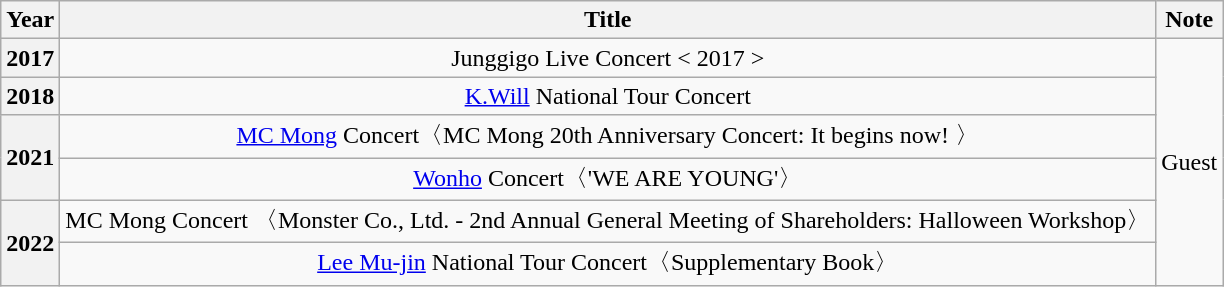<table class="wikitable plainrowheaders" style="text-align:center">
<tr>
<th scope="col">Year</th>
<th scope="col">Title</th>
<th scope="col">Note</th>
</tr>
<tr>
<th scope="row">2017</th>
<td>Junggigo Live Concert < 2017 ></td>
<td rowspan="6">Guest</td>
</tr>
<tr>
<th scope="row">2018</th>
<td><a href='#'>K.Will</a> National Tour Concert <THE K.WILL></td>
</tr>
<tr>
<th scope="row" rowspan="2">2021</th>
<td><a href='#'>MC Mong</a> Concert〈MC Mong 20th Anniversary Concert: It begins now! 〉</td>
</tr>
<tr>
<td><a href='#'>Wonho</a> Concert〈'WE ARE YOUNG'〉</td>
</tr>
<tr>
<th scope="row" rowspan="2">2022</th>
<td>MC Mong Concert 〈Monster Co., Ltd. - 2nd Annual General Meeting of Shareholders: Halloween Workshop〉</td>
</tr>
<tr>
<td><a href='#'>Lee Mu-jin</a> National Tour Concert〈Supplementary Book〉</td>
</tr>
</table>
